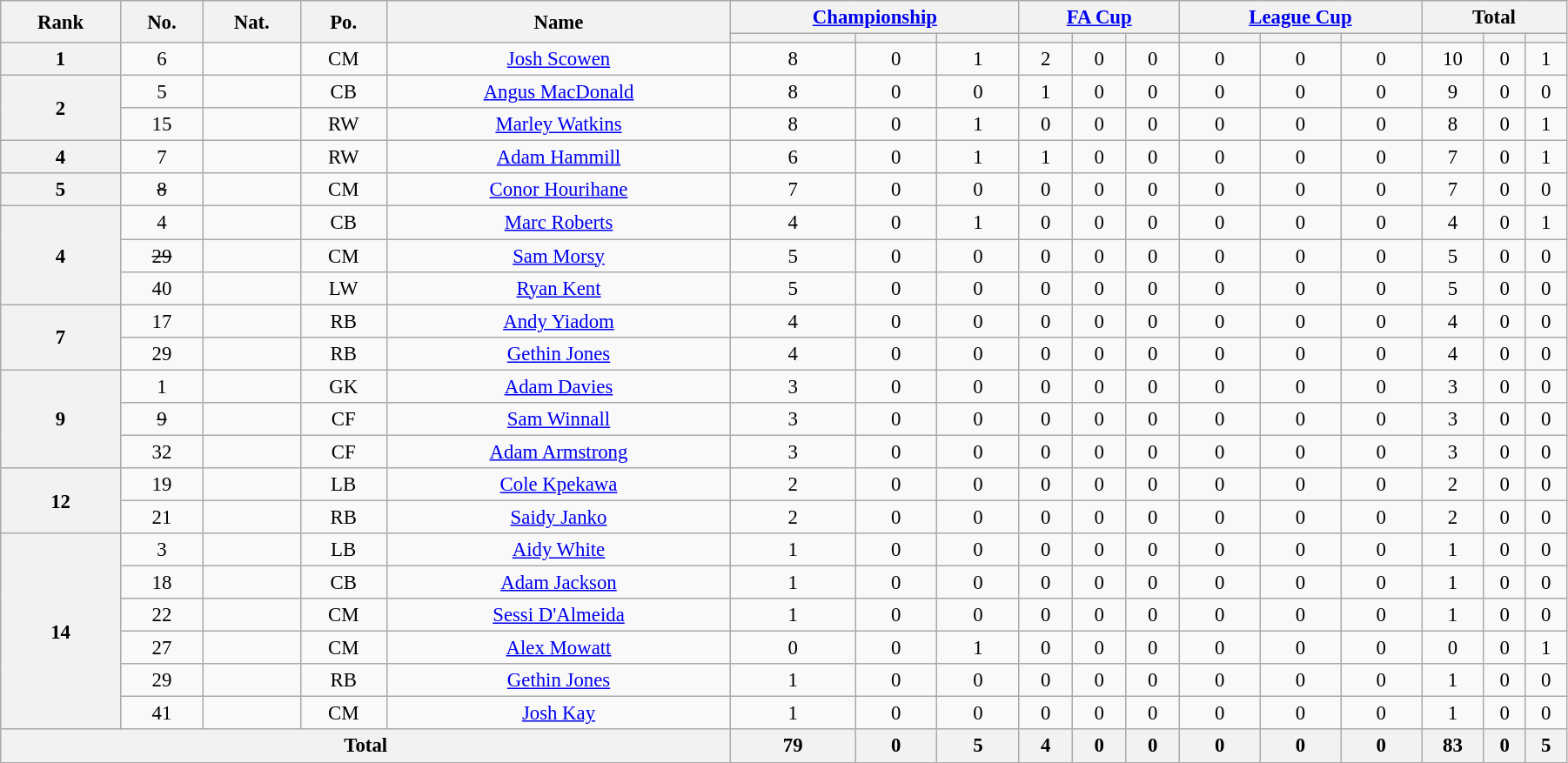<table class="wikitable" style="text-align:center; font-size:95%; width:95%;">
<tr>
<th rowspan=2>Rank</th>
<th rowspan=2>No.</th>
<th rowspan=2>Nat.</th>
<th rowspan=2>Po.</th>
<th rowspan=2>Name</th>
<th colspan=3><a href='#'>Championship</a></th>
<th colspan=3><a href='#'>FA Cup</a></th>
<th colspan=3><a href='#'>League Cup</a></th>
<th colspan=3>Total</th>
</tr>
<tr>
<th></th>
<th></th>
<th></th>
<th></th>
<th></th>
<th></th>
<th></th>
<th></th>
<th></th>
<th></th>
<th></th>
<th></th>
</tr>
<tr>
<th rowspan=1>1</th>
<td>6</td>
<td></td>
<td>CM</td>
<td><a href='#'>Josh Scowen</a></td>
<td>8</td>
<td>0</td>
<td>1</td>
<td>2</td>
<td>0</td>
<td>0</td>
<td>0</td>
<td>0</td>
<td>0</td>
<td>10</td>
<td>0</td>
<td>1</td>
</tr>
<tr>
<th rowspan=2>2</th>
<td>5</td>
<td></td>
<td>CB</td>
<td><a href='#'>Angus MacDonald</a></td>
<td>8</td>
<td>0</td>
<td>0</td>
<td>1</td>
<td>0</td>
<td>0</td>
<td>0</td>
<td>0</td>
<td>0</td>
<td>9</td>
<td>0</td>
<td>0</td>
</tr>
<tr>
<td>15</td>
<td></td>
<td>RW</td>
<td><a href='#'>Marley Watkins</a></td>
<td>8</td>
<td>0</td>
<td>1</td>
<td>0</td>
<td>0</td>
<td>0</td>
<td>0</td>
<td>0</td>
<td>0</td>
<td>8</td>
<td>0</td>
<td>1</td>
</tr>
<tr>
<th rowspan=1>4</th>
<td>7</td>
<td></td>
<td>RW</td>
<td><a href='#'>Adam Hammill</a></td>
<td>6</td>
<td>0</td>
<td>1</td>
<td>1</td>
<td>0</td>
<td>0</td>
<td>0</td>
<td>0</td>
<td>0</td>
<td>7</td>
<td>0</td>
<td>1</td>
</tr>
<tr>
<th rowspan=1>5</th>
<td><s>8</s></td>
<td></td>
<td>CM</td>
<td><a href='#'>Conor Hourihane</a></td>
<td>7</td>
<td>0</td>
<td>0</td>
<td>0</td>
<td>0</td>
<td>0</td>
<td>0</td>
<td>0</td>
<td>0</td>
<td>7</td>
<td>0</td>
<td>0</td>
</tr>
<tr>
<th rowspan=3>4</th>
<td>4</td>
<td></td>
<td>CB</td>
<td><a href='#'>Marc Roberts</a></td>
<td>4</td>
<td>0</td>
<td>1</td>
<td>0</td>
<td>0</td>
<td>0</td>
<td>0</td>
<td>0</td>
<td>0</td>
<td>4</td>
<td>0</td>
<td>1</td>
</tr>
<tr>
<td><s>29</s></td>
<td></td>
<td>CM</td>
<td><a href='#'>Sam Morsy</a></td>
<td>5</td>
<td>0</td>
<td>0</td>
<td>0</td>
<td>0</td>
<td>0</td>
<td>0</td>
<td>0</td>
<td>0</td>
<td>5</td>
<td>0</td>
<td>0</td>
</tr>
<tr>
<td>40</td>
<td></td>
<td>LW</td>
<td><a href='#'>Ryan Kent</a></td>
<td>5</td>
<td>0</td>
<td>0</td>
<td>0</td>
<td>0</td>
<td>0</td>
<td>0</td>
<td>0</td>
<td>0</td>
<td>5</td>
<td>0</td>
<td>0</td>
</tr>
<tr>
<th rowspan=2>7</th>
<td>17</td>
<td></td>
<td>RB</td>
<td><a href='#'>Andy Yiadom</a></td>
<td>4</td>
<td>0</td>
<td>0</td>
<td>0</td>
<td>0</td>
<td>0</td>
<td>0</td>
<td>0</td>
<td>0</td>
<td>4</td>
<td>0</td>
<td>0</td>
</tr>
<tr>
<td>29</td>
<td></td>
<td>RB</td>
<td><a href='#'>Gethin Jones</a></td>
<td>4</td>
<td>0</td>
<td>0</td>
<td>0</td>
<td>0</td>
<td>0</td>
<td>0</td>
<td>0</td>
<td>0</td>
<td>4</td>
<td>0</td>
<td>0</td>
</tr>
<tr>
<th rowspan=3>9</th>
<td>1</td>
<td></td>
<td>GK</td>
<td><a href='#'>Adam Davies</a></td>
<td>3</td>
<td>0</td>
<td>0</td>
<td>0</td>
<td>0</td>
<td>0</td>
<td>0</td>
<td>0</td>
<td>0</td>
<td>3</td>
<td>0</td>
<td>0</td>
</tr>
<tr>
<td><s>9</s></td>
<td></td>
<td>CF</td>
<td><a href='#'>Sam Winnall</a></td>
<td>3</td>
<td>0</td>
<td>0</td>
<td>0</td>
<td>0</td>
<td>0</td>
<td>0</td>
<td>0</td>
<td>0</td>
<td>3</td>
<td>0</td>
<td>0</td>
</tr>
<tr>
<td>32</td>
<td></td>
<td>CF</td>
<td><a href='#'>Adam Armstrong</a></td>
<td>3</td>
<td>0</td>
<td>0</td>
<td>0</td>
<td>0</td>
<td>0</td>
<td>0</td>
<td>0</td>
<td>0</td>
<td>3</td>
<td>0</td>
<td>0</td>
</tr>
<tr>
<th rowspan=2>12</th>
<td>19</td>
<td></td>
<td>LB</td>
<td><a href='#'>Cole Kpekawa</a></td>
<td>2</td>
<td>0</td>
<td>0</td>
<td>0</td>
<td>0</td>
<td>0</td>
<td>0</td>
<td>0</td>
<td>0</td>
<td>2</td>
<td>0</td>
<td>0</td>
</tr>
<tr>
<td>21</td>
<td></td>
<td>RB</td>
<td><a href='#'>Saidy Janko</a></td>
<td>2</td>
<td>0</td>
<td>0</td>
<td>0</td>
<td>0</td>
<td>0</td>
<td>0</td>
<td>0</td>
<td>0</td>
<td>2</td>
<td>0</td>
<td>0</td>
</tr>
<tr>
<th rowspan=6>14</th>
<td>3</td>
<td></td>
<td>LB</td>
<td><a href='#'>Aidy White</a></td>
<td>1</td>
<td>0</td>
<td>0</td>
<td>0</td>
<td>0</td>
<td>0</td>
<td>0</td>
<td>0</td>
<td>0</td>
<td>1</td>
<td>0</td>
<td>0</td>
</tr>
<tr>
<td>18</td>
<td></td>
<td>CB</td>
<td><a href='#'>Adam Jackson</a></td>
<td>1</td>
<td>0</td>
<td>0</td>
<td>0</td>
<td>0</td>
<td>0</td>
<td>0</td>
<td>0</td>
<td>0</td>
<td>1</td>
<td>0</td>
<td>0</td>
</tr>
<tr>
<td>22</td>
<td></td>
<td>CM</td>
<td><a href='#'>Sessi D'Almeida</a></td>
<td>1</td>
<td>0</td>
<td>0</td>
<td>0</td>
<td>0</td>
<td>0</td>
<td>0</td>
<td>0</td>
<td>0</td>
<td>1</td>
<td>0</td>
<td>0</td>
</tr>
<tr>
<td>27</td>
<td></td>
<td>CM</td>
<td><a href='#'>Alex Mowatt</a></td>
<td>0</td>
<td>0</td>
<td>1</td>
<td>0</td>
<td>0</td>
<td>0</td>
<td>0</td>
<td>0</td>
<td>0</td>
<td>0</td>
<td>0</td>
<td>1</td>
</tr>
<tr>
<td>29</td>
<td></td>
<td>RB</td>
<td><a href='#'>Gethin Jones</a></td>
<td>1</td>
<td>0</td>
<td>0</td>
<td>0</td>
<td>0</td>
<td>0</td>
<td>0</td>
<td>0</td>
<td>0</td>
<td>1</td>
<td>0</td>
<td>0</td>
</tr>
<tr>
<td>41</td>
<td></td>
<td>CM</td>
<td><a href='#'>Josh Kay</a></td>
<td>1</td>
<td>0</td>
<td>0</td>
<td>0</td>
<td>0</td>
<td>0</td>
<td>0</td>
<td>0</td>
<td>0</td>
<td>1</td>
<td>0</td>
<td>0</td>
</tr>
<tr>
<th colspan=5>Total</th>
<th>79</th>
<th>0</th>
<th>5</th>
<th>4</th>
<th>0</th>
<th>0</th>
<th>0</th>
<th>0</th>
<th>0</th>
<th>83</th>
<th>0</th>
<th>5</th>
</tr>
</table>
